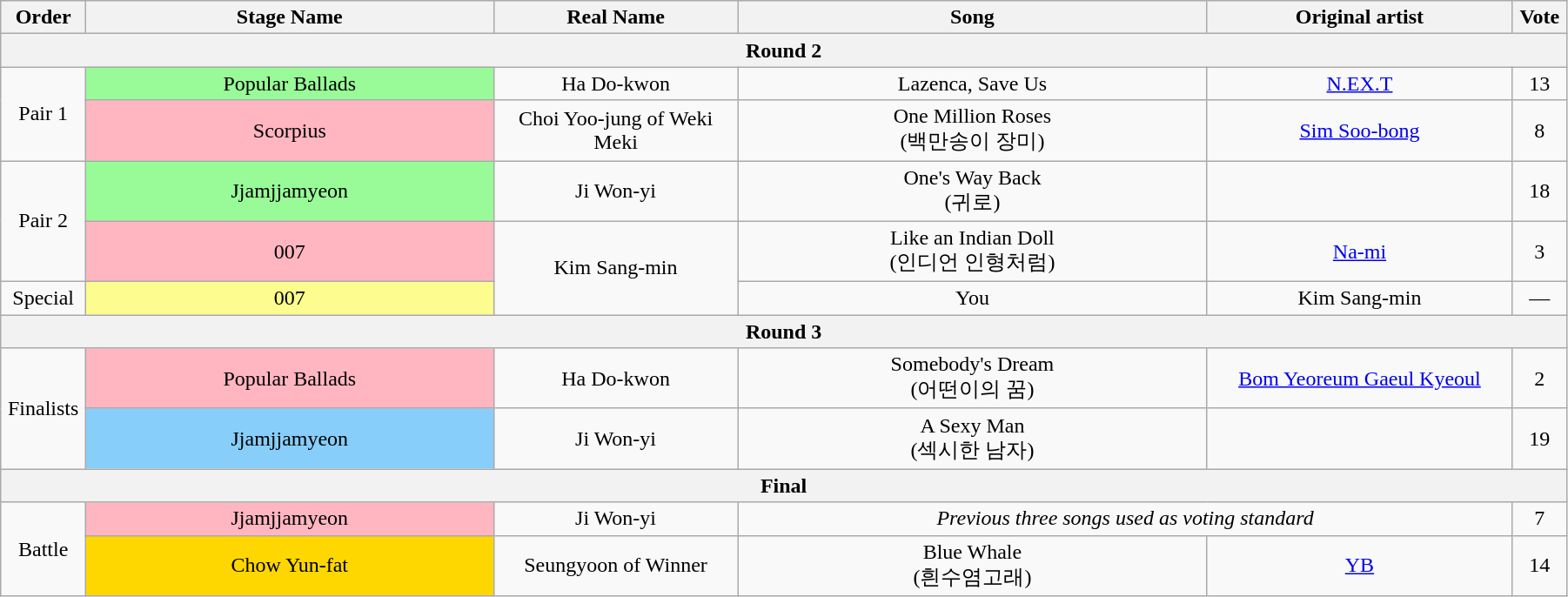<table class="wikitable" style="text-align:center; width:95%;">
<tr>
<th style="width:1%;">Order</th>
<th style="width:20%;">Stage Name</th>
<th style="width:12%;">Real Name</th>
<th style="width:23%;">Song</th>
<th style="width:15%;">Original artist</th>
<th style="width:1%;">Vote</th>
</tr>
<tr>
<th colspan=6>Round 2</th>
</tr>
<tr>
<td rowspan=2>Pair 1</td>
<td bgcolor="palegreen">Popular Ballads</td>
<td>Ha Do-kwon</td>
<td>Lazenca, Save Us</td>
<td><a href='#'>N.EX.T</a></td>
<td>13</td>
</tr>
<tr>
<td bgcolor="lightpink">Scorpius</td>
<td>Choi Yoo-jung of Weki Meki</td>
<td>One Million Roses<br>(백만송이 장미)</td>
<td><a href='#'>Sim Soo-bong</a></td>
<td>8</td>
</tr>
<tr>
<td rowspan=2>Pair 2</td>
<td bgcolor="palegreen">Jjamjjamyeon</td>
<td>Ji Won-yi</td>
<td>One's Way Back<br>(귀로)</td>
<td></td>
<td>18</td>
</tr>
<tr>
<td bgcolor="lightpink">007</td>
<td rowspan=2>Kim Sang-min</td>
<td>Like an Indian Doll<br>(인디언 인형처럼)</td>
<td><a href='#'>Na-mi</a></td>
<td>3</td>
</tr>
<tr>
<td>Special</td>
<td bgcolor="#FDFC8F">007</td>
<td>You</td>
<td>Kim Sang-min</td>
<td>—</td>
</tr>
<tr>
<th colspan=6>Round 3</th>
</tr>
<tr>
<td rowspan=2>Finalists</td>
<td bgcolor="lightpink">Popular Ballads</td>
<td>Ha Do-kwon</td>
<td>Somebody's Dream<br>(어떤이의 꿈)</td>
<td><a href='#'>Bom Yeoreum Gaeul Kyeoul</a></td>
<td>2</td>
</tr>
<tr>
<td bgcolor="lightskyblue">Jjamjjamyeon</td>
<td>Ji Won-yi</td>
<td>A Sexy Man<br>(섹시한 남자)</td>
<td></td>
<td>19</td>
</tr>
<tr>
<th colspan=6>Final</th>
</tr>
<tr>
<td rowspan=2>Battle</td>
<td bgcolor="lightpink">Jjamjjamyeon</td>
<td>Ji Won-yi</td>
<td colspan=2><em>Previous three songs used as voting standard</em></td>
<td>7</td>
</tr>
<tr>
<td bgcolor="gold">Chow Yun-fat</td>
<td>Seungyoon of Winner</td>
<td>Blue Whale<br>(흰수염고래)</td>
<td><a href='#'>YB</a></td>
<td>14</td>
</tr>
</table>
